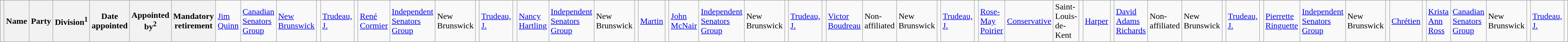<table class="sortable wikitable">
<tr>
<th align=left class="unsortable"></th>
<th>Name</th>
<th>Party</th>
<th>Division<sup>1</sup></th>
<th>Date appointed</th>
<th>Appointed by<sup>2</sup></th>
<th>Mandatory retirement<br></th>
<td><a href='#'>Jim Quinn</a></td>
<td><a href='#'>Canadian Senators Group</a></td>
<td><a href='#'>New Brunswick</a></td>
<td></td>
<td><a href='#'>Trudeau, J.</a></td>
<td><br></td>
<td><a href='#'>René Cormier</a></td>
<td><a href='#'>Independent Senators Group</a></td>
<td>New Brunswick</td>
<td></td>
<td><a href='#'>Trudeau, J.</a></td>
<td><br></td>
<td><a href='#'>Nancy Hartling</a></td>
<td><a href='#'>Independent Senators Group</a></td>
<td>New Brunswick</td>
<td></td>
<td><a href='#'>Martin</a></td>
<td><br></td>
<td><a href='#'>John McNair</a></td>
<td><a href='#'>Independent Senators Group</a></td>
<td>New Brunswick</td>
<td></td>
<td><a href='#'>Trudeau, J.</a></td>
<td><br></td>
<td><a href='#'>Victor Boudreau</a></td>
<td>Non-affiliated</td>
<td>New Brunswick</td>
<td></td>
<td><a href='#'>Trudeau, J.</a></td>
<td><br></td>
<td><a href='#'>Rose-May Poirier</a></td>
<td><a href='#'>Conservative</a></td>
<td>Saint-Louis-de-Kent</td>
<td></td>
<td><a href='#'>Harper</a></td>
<td><br></td>
<td><a href='#'>David Adams Richards</a></td>
<td>Non-affiliated</td>
<td>New Brunswick</td>
<td></td>
<td><a href='#'>Trudeau, J.</a></td>
<td><br></td>
<td><a href='#'>Pierrette Ringuette</a></td>
<td><a href='#'>Independent Senators Group</a></td>
<td>New Brunswick</td>
<td></td>
<td><a href='#'>Chrétien</a></td>
<td><br></td>
<td><a href='#'>Krista Ann Ross</a></td>
<td><a href='#'>Canadian Senators Group</a></td>
<td>New Brunswick</td>
<td></td>
<td><a href='#'>Trudeau, J.</a></td>
<td></td>
</tr>
</table>
